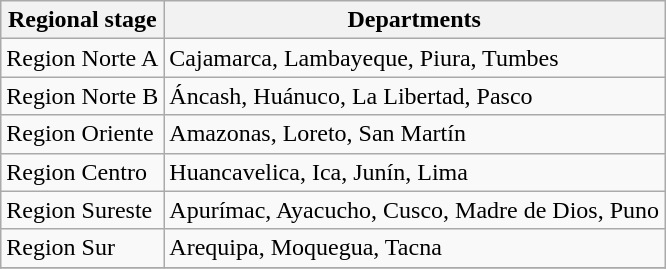<table class="wikitable">
<tr>
<th>Regional stage</th>
<th>Departments</th>
</tr>
<tr>
<td>Region Norte A</td>
<td>Cajamarca, Lambayeque, Piura, Tumbes</td>
</tr>
<tr>
<td>Region Norte B</td>
<td>Áncash, Huánuco, La Libertad, Pasco</td>
</tr>
<tr>
<td>Region Oriente</td>
<td>Amazonas, Loreto, San Martín</td>
</tr>
<tr>
<td>Region Centro</td>
<td>Huancavelica, Ica, Junín, Lima</td>
</tr>
<tr>
<td>Region Sureste</td>
<td>Apurímac, Ayacucho, Cusco, Madre de Dios, Puno</td>
</tr>
<tr>
<td>Region Sur</td>
<td>Arequipa, Moquegua, Tacna</td>
</tr>
<tr>
</tr>
</table>
